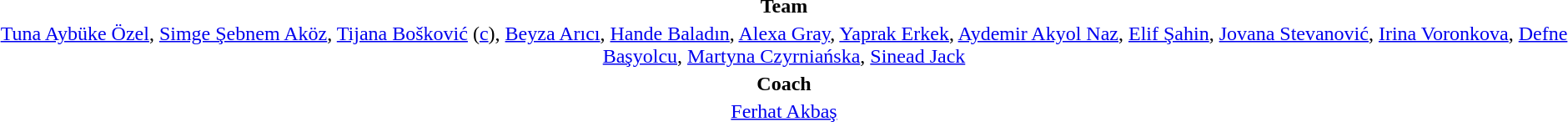<table style="text-align:center; margin-top:2em; margin-left:auto; margin-right:auto">
<tr>
<td><strong>Team</strong></td>
</tr>
<tr>
<td><a href='#'>Tuna Aybüke Özel</a>, <a href='#'>Simge Şebnem Aköz</a>, <a href='#'>Tijana Bošković</a> (<a href='#'>c</a>), <a href='#'>Beyza Arıcı</a>, <a href='#'>Hande Baladın</a>, <a href='#'>Alexa Gray</a>, <a href='#'>Yaprak Erkek</a>, <a href='#'>Aydemir Akyol Naz</a>, <a href='#'>Elif Şahin</a>, <a href='#'>Jovana Stevanović</a>, <a href='#'>Irina Voronkova</a>, <a href='#'>Defne Başyolcu</a>, <a href='#'>Martyna Czyrniańska</a>, <a href='#'>Sinead Jack</a></td>
</tr>
<tr>
<td><strong>Coach</strong></td>
</tr>
<tr>
<td> <a href='#'>Ferhat Akbaş</a></td>
</tr>
</table>
